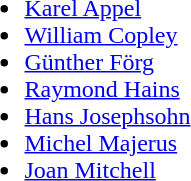<table>
<tr>
<td><br><ul><li><a href='#'>Karel Appel</a></li><li><a href='#'>William Copley</a></li><li><a href='#'>Günther Förg</a></li><li><a href='#'>Raymond Hains</a></li><li><a href='#'>Hans Josephsohn</a></li><li><a href='#'>Michel Majerus</a></li><li><a href='#'>Joan Mitchell</a></li></ul></td>
</tr>
</table>
